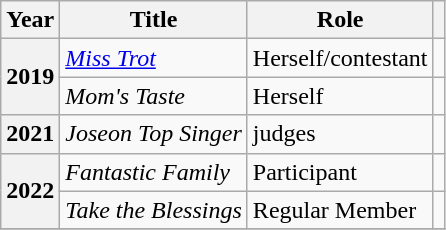<table class="wikitable sortable plainrowheaders">
<tr>
<th scope="col">Year</th>
<th scope="col">Title</th>
<th scope="col">Role</th>
<th scope="col" class="unsortable"></th>
</tr>
<tr>
<th scope="row" rowspan="2">2019</th>
<td><em><a href='#'>Miss Trot</a></em></td>
<td>Herself/contestant</td>
<td></td>
</tr>
<tr>
<td><em>Mom's Taste</em></td>
<td>Herself</td>
<td></td>
</tr>
<tr>
<th scope="row">2021</th>
<td><em>Joseon Top Singer</em></td>
<td>judges</td>
<td></td>
</tr>
<tr>
<th scope="row" rowspan=2>2022</th>
<td><em>Fantastic Family</em></td>
<td>Participant</td>
<td></td>
</tr>
<tr>
<td><em>Take the Blessings</em></td>
<td>Regular Member</td>
<td></td>
</tr>
<tr>
</tr>
</table>
